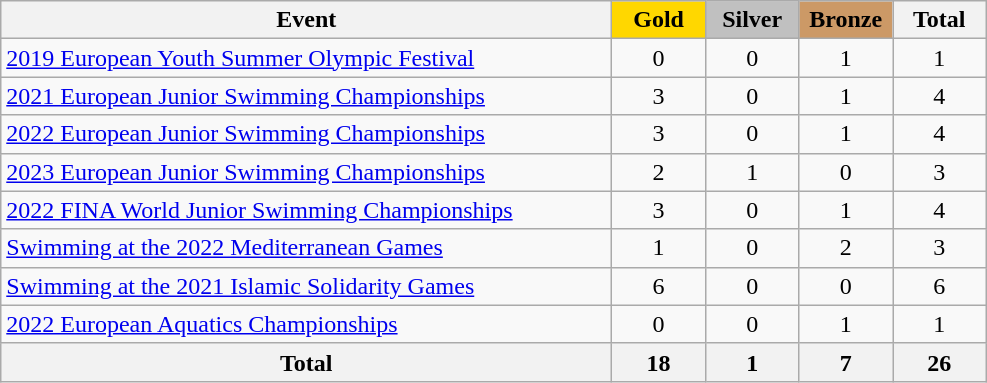<table class="wikitable sortable" style="text-align:center;">
<tr>
<th width=400>Event</th>
<th scope="col" style="background:gold; width:55px;">Gold</th>
<th scope="col" style="background:silver; width:55px;">Silver</th>
<th scope="col" style="background:#cc9966; width:55px;">Bronze</th>
<th width=55>Total</th>
</tr>
<tr>
<td align=left><a href='#'>2019 European Youth Summer Olympic Festival</a></td>
<td>0</td>
<td>0</td>
<td>1</td>
<td>1</td>
</tr>
<tr>
<td align=left><a href='#'>2021 European Junior Swimming Championships</a></td>
<td>3</td>
<td>0</td>
<td>1</td>
<td>4</td>
</tr>
<tr>
<td align=left><a href='#'>2022 European Junior Swimming Championships</a></td>
<td>3</td>
<td>0</td>
<td>1</td>
<td>4</td>
</tr>
<tr>
<td align=left><a href='#'>2023 European Junior Swimming Championships</a></td>
<td>2</td>
<td>1</td>
<td>0</td>
<td>3</td>
</tr>
<tr>
<td align=left><a href='#'>2022 FINA World Junior Swimming Championships</a></td>
<td>3</td>
<td>0</td>
<td>1</td>
<td>4</td>
</tr>
<tr>
<td align=left><a href='#'>Swimming at the 2022 Mediterranean Games</a></td>
<td>1</td>
<td>0</td>
<td>2</td>
<td>3</td>
</tr>
<tr>
<td align=left><a href='#'>Swimming at the 2021 Islamic Solidarity Games</a></td>
<td>6</td>
<td>0</td>
<td>0</td>
<td>6</td>
</tr>
<tr>
<td align=left><a href='#'>2022 European Aquatics Championships</a></td>
<td>0</td>
<td>0</td>
<td>1</td>
<td>1</td>
</tr>
<tr>
<th>Total</th>
<th>18</th>
<th>1</th>
<th>7</th>
<th>26</th>
</tr>
</table>
